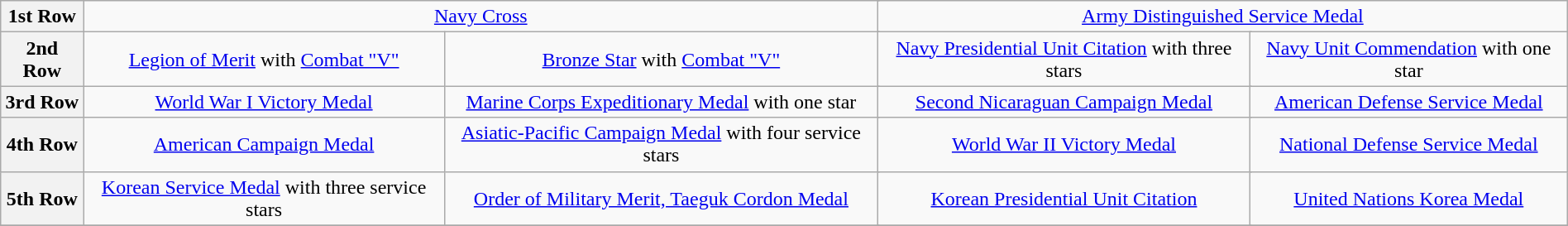<table class="wikitable" style="margin:1em auto; text-align:center;">
<tr>
<th>1st Row</th>
<td colspan="8"><a href='#'>Navy Cross</a></td>
<td colspan="9"><a href='#'>Army Distinguished Service Medal</a></td>
</tr>
<tr>
<th>2nd Row</th>
<td colspan="4"><a href='#'>Legion of Merit</a> with <a href='#'>Combat "V"</a></td>
<td colspan="4"><a href='#'>Bronze Star</a> with <a href='#'>Combat "V"</a></td>
<td colspan="4"><a href='#'>Navy Presidential Unit Citation</a> with three stars</td>
<td colspan="4"><a href='#'>Navy Unit Commendation</a> with one star</td>
</tr>
<tr>
<th>3rd Row</th>
<td colspan="4"><a href='#'>World War I Victory Medal</a></td>
<td colspan="4"><a href='#'>Marine Corps Expeditionary Medal</a> with one star</td>
<td colspan="4"><a href='#'>Second Nicaraguan Campaign Medal</a></td>
<td colspan="4"><a href='#'>American Defense Service Medal</a></td>
</tr>
<tr>
<th>4th Row</th>
<td colspan="4"><a href='#'>American Campaign Medal</a></td>
<td colspan="4"><a href='#'>Asiatic-Pacific Campaign Medal</a> with four service stars</td>
<td colspan="4"><a href='#'>World War II Victory Medal</a></td>
<td colspan="4"><a href='#'>National Defense Service Medal</a></td>
</tr>
<tr>
<th>5th Row</th>
<td colspan="4"><a href='#'>Korean Service Medal</a> with three service stars</td>
<td colspan="4"><a href='#'>Order of Military Merit, Taeguk Cordon Medal</a></td>
<td colspan="4"><a href='#'>Korean Presidential Unit Citation</a></td>
<td colspan="4"><a href='#'>United Nations Korea Medal</a></td>
</tr>
<tr>
</tr>
</table>
